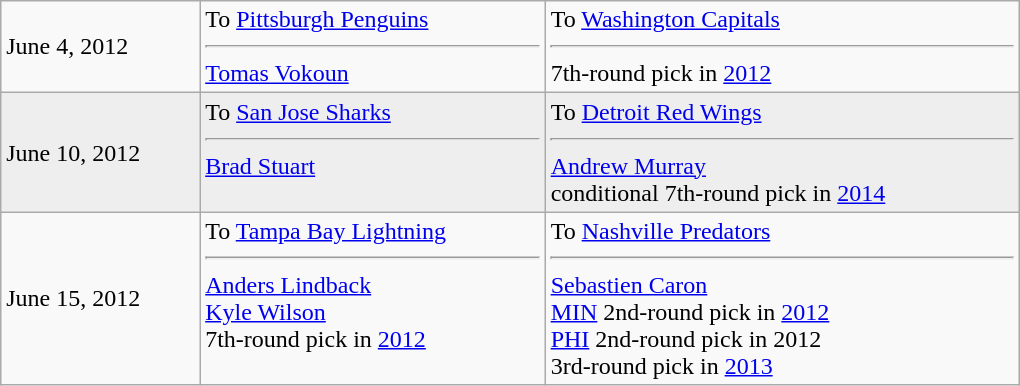<table class="wikitable" style="border:1px solid #999; width:680px;">
<tr>
<td>June 4, 2012</td>
<td valign="top">To <a href='#'>Pittsburgh Penguins</a><hr><a href='#'>Tomas Vokoun</a></td>
<td valign="top">To <a href='#'>Washington Capitals</a><hr>7th-round pick in <a href='#'>2012</a></td>
</tr>
<tr bgcolor="eeeeee">
<td>June 10, 2012</td>
<td valign="top">To <a href='#'>San Jose Sharks</a><hr><a href='#'>Brad Stuart</a></td>
<td valign="top">To <a href='#'>Detroit Red Wings</a><hr><a href='#'>Andrew Murray</a><br>conditional 7th-round pick in <a href='#'>2014</a></td>
</tr>
<tr>
<td>June 15, 2012</td>
<td valign="top">To <a href='#'>Tampa Bay Lightning</a><hr><a href='#'>Anders Lindback</a><br><a href='#'>Kyle Wilson</a><br>7th-round pick in <a href='#'>2012</a></td>
<td valign="top">To <a href='#'>Nashville Predators</a><hr><a href='#'>Sebastien Caron</a><br><a href='#'>MIN</a> 2nd-round pick in <a href='#'>2012</a><br><a href='#'>PHI</a> 2nd-round pick in 2012<br> 3rd-round pick in <a href='#'>2013</a></td>
</tr>
</table>
